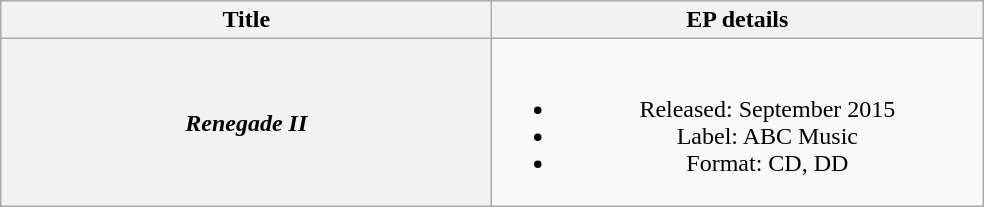<table class="wikitable plainrowheaders" style="text-align:center;" border="1">
<tr>
<th scope="col" style="width:20em;">Title</th>
<th scope="col" style="width:20em;">EP details</th>
</tr>
<tr>
<th scope="row"><em>Renegade II</em></th>
<td><br><ul><li>Released: September 2015</li><li>Label: ABC Music</li><li>Format: CD, DD</li></ul></td>
</tr>
</table>
